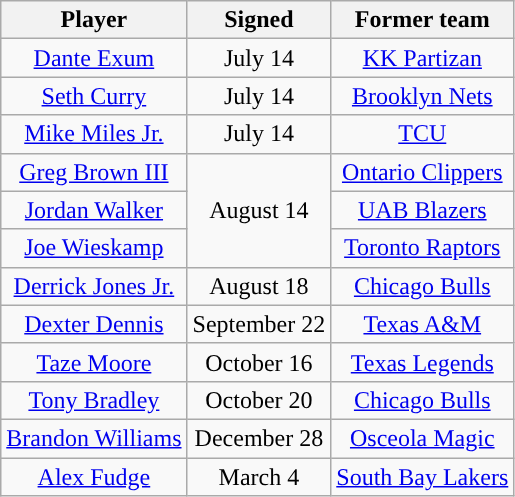<table class="wikitable sortable sortable" style="text-align: center">
<tr>
<th>Player</th>
<th>Signed</th>
<th>Former team</th>
</tr>
<tr>
<td><a href='#'>Dante Exum</a></td>
<td>July 14</td>
<td> <a href='#'>KK Partizan</a></td>
</tr>
<tr>
<td><a href='#'>Seth Curry</a></td>
<td>July 14</td>
<td><a href='#'>Brooklyn Nets</a></td>
</tr>
<tr>
<td><a href='#'>Mike Miles Jr.</a></td>
<td>July 14</td>
<td><a href='#'>TCU</a></td>
</tr>
<tr>
<td><a href='#'>Greg Brown III</a></td>
<td rowspan=3>August 14</td>
<td><a href='#'>Ontario Clippers</a></td>
</tr>
<tr>
<td><a href='#'>Jordan Walker</a></td>
<td><a href='#'>UAB Blazers</a></td>
</tr>
<tr>
<td><a href='#'>Joe Wieskamp</a></td>
<td><a href='#'>Toronto Raptors</a></td>
</tr>
<tr>
<td><a href='#'>Derrick Jones Jr.</a></td>
<td>August 18</td>
<td><a href='#'>Chicago Bulls</a></td>
</tr>
<tr>
<td><a href='#'>Dexter Dennis</a></td>
<td>September 22</td>
<td><a href='#'>Texas A&M</a></td>
</tr>
<tr>
<td><a href='#'>Taze Moore</a></td>
<td>October 16</td>
<td><a href='#'>Texas Legends</a></td>
</tr>
<tr>
<td><a href='#'>Tony Bradley</a></td>
<td>October 20</td>
<td><a href='#'>Chicago Bulls</a></td>
</tr>
<tr>
<td><a href='#'>Brandon Williams</a></td>
<td>December 28</td>
<td><a href='#'>Osceola Magic</a></td>
</tr>
<tr>
<td><a href='#'>Alex Fudge</a></td>
<td>March 4</td>
<td><a href='#'>South Bay Lakers</a></td>
</tr>
</table>
